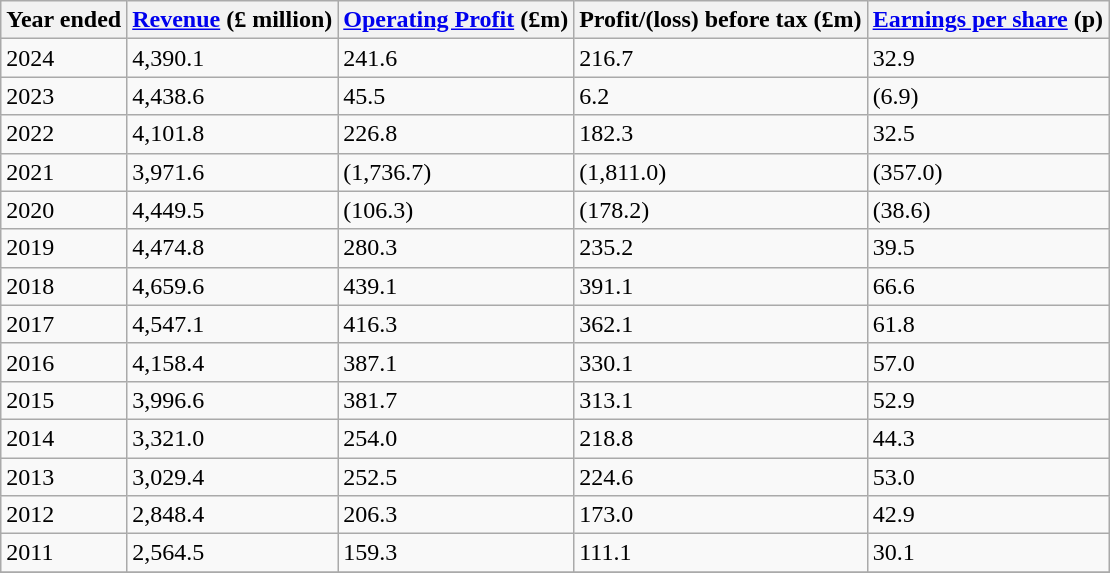<table class="wikitable">
<tr>
<th>Year ended</th>
<th><a href='#'>Revenue</a> (£ million)</th>
<th><a href='#'>Operating Profit</a> (£m)</th>
<th>Profit/(loss) before tax (£m)</th>
<th><a href='#'>Earnings per share</a> (p)</th>
</tr>
<tr>
<td>2024</td>
<td>4,390.1</td>
<td>241.6</td>
<td>216.7</td>
<td>32.9</td>
</tr>
<tr>
<td>2023</td>
<td>4,438.6</td>
<td>45.5</td>
<td>6.2</td>
<td>(6.9)</td>
</tr>
<tr>
<td>2022</td>
<td>4,101.8</td>
<td>226.8</td>
<td>182.3</td>
<td>32.5</td>
</tr>
<tr>
<td>2021</td>
<td>3,971.6</td>
<td>(1,736.7)</td>
<td>(1,811.0)</td>
<td>(357.0)</td>
</tr>
<tr>
<td>2020</td>
<td>4,449.5</td>
<td>(106.3)</td>
<td>(178.2)</td>
<td>(38.6)</td>
</tr>
<tr>
<td>2019</td>
<td>4,474.8</td>
<td>280.3</td>
<td>235.2</td>
<td>39.5</td>
</tr>
<tr>
<td>2018</td>
<td>4,659.6</td>
<td>439.1</td>
<td>391.1</td>
<td>66.6</td>
</tr>
<tr>
<td>2017</td>
<td>4,547.1</td>
<td>416.3</td>
<td>362.1</td>
<td>61.8</td>
</tr>
<tr>
<td>2016</td>
<td>4,158.4</td>
<td>387.1</td>
<td>330.1</td>
<td>57.0</td>
</tr>
<tr>
<td>2015</td>
<td>3,996.6</td>
<td>381.7</td>
<td>313.1</td>
<td>52.9</td>
</tr>
<tr>
<td>2014</td>
<td>3,321.0</td>
<td>254.0</td>
<td>218.8</td>
<td>44.3</td>
</tr>
<tr>
<td>2013</td>
<td>3,029.4</td>
<td>252.5</td>
<td>224.6</td>
<td>53.0</td>
</tr>
<tr>
<td>2012</td>
<td>2,848.4</td>
<td>206.3</td>
<td>173.0</td>
<td>42.9</td>
</tr>
<tr>
<td>2011</td>
<td>2,564.5</td>
<td>159.3</td>
<td>111.1</td>
<td>30.1</td>
</tr>
<tr>
</tr>
</table>
